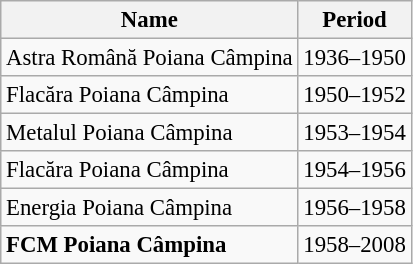<table class="wikitable" style="font-size:95%; text-align: left;">
<tr>
<th>Name </th>
<th>Period</th>
</tr>
<tr>
<td>Astra Română Poiana Câmpina</td>
<td>1936–1950</td>
</tr>
<tr>
<td>Flacăra Poiana Câmpina</td>
<td>1950–1952</td>
</tr>
<tr>
<td>Metalul Poiana Câmpina</td>
<td>1953–1954</td>
</tr>
<tr>
<td>Flacăra Poiana Câmpina</td>
<td>1954–1956</td>
</tr>
<tr>
<td>Energia Poiana Câmpina</td>
<td>1956–1958</td>
</tr>
<tr>
<td><strong>FCM Poiana Câmpina</strong></td>
<td>1958–2008</td>
</tr>
</table>
